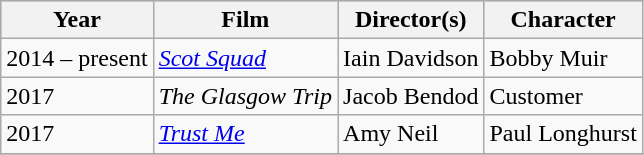<table class="wikitable">
<tr style="background:#b0c4de; text-align:center;">
<th>Year</th>
<th>Film</th>
<th>Director(s)</th>
<th>Character</th>
</tr>
<tr>
<td>2014 – present</td>
<td><em><a href='#'>Scot Squad</a></em></td>
<td>Iain Davidson</td>
<td>Bobby Muir</td>
</tr>
<tr>
<td>2017</td>
<td><em>The Glasgow Trip </em></td>
<td>Jacob Bendod</td>
<td>Customer</td>
</tr>
<tr>
<td>2017</td>
<td><em><a href='#'>Trust Me</a></em></td>
<td>Amy Neil</td>
<td>Paul Longhurst</td>
</tr>
<tr>
</tr>
</table>
